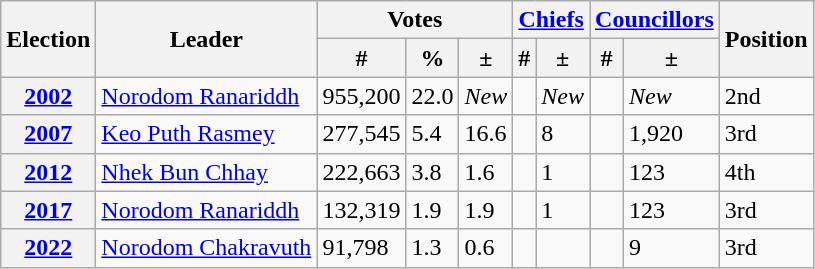<table class="wikitable">
<tr>
<th rowspan=2>Election</th>
<th rowspan=2>Leader</th>
<th colspan=3>Votes</th>
<th colspan=2><a href='#'>Chiefs</a></th>
<th colspan=2><a href='#'>Councillors</a></th>
<th rowspan=2>Position</th>
</tr>
<tr>
<th>#</th>
<th>%</th>
<th>±</th>
<th>#</th>
<th>±</th>
<th>#</th>
<th>±</th>
</tr>
<tr>
<th><a href='#'>2002</a></th>
<td><a href='#'>Norodom Ranariddh</a></td>
<td>955,200</td>
<td>22.0</td>
<td><em>New</em></td>
<td></td>
<td><em>New</em></td>
<td></td>
<td><em>New</em></td>
<td> 2nd</td>
</tr>
<tr>
<th><a href='#'>2007</a></th>
<td><a href='#'>Keo Puth Rasmey</a></td>
<td>277,545</td>
<td>5.4</td>
<td> 16.6</td>
<td></td>
<td> 8</td>
<td></td>
<td> 1,920</td>
<td> 3rd</td>
</tr>
<tr>
<th><a href='#'>2012</a></th>
<td><a href='#'>Nhek Bun Chhay</a></td>
<td>222,663</td>
<td>3.8</td>
<td> 1.6</td>
<td></td>
<td> 1</td>
<td></td>
<td> 123</td>
<td> 4th</td>
</tr>
<tr>
<th><a href='#'>2017</a></th>
<td><a href='#'>Norodom Ranariddh</a></td>
<td>132,319</td>
<td>1.9</td>
<td> 1.9</td>
<td></td>
<td> 1</td>
<td></td>
<td> 123</td>
<td> 3rd</td>
</tr>
<tr>
<th><a href='#'>2022</a></th>
<td><a href='#'>Norodom Chakravuth</a></td>
<td>91,798</td>
<td>1.3</td>
<td> 0.6</td>
<td></td>
<td></td>
<td></td>
<td> 9</td>
<td> 3rd</td>
</tr>
</table>
